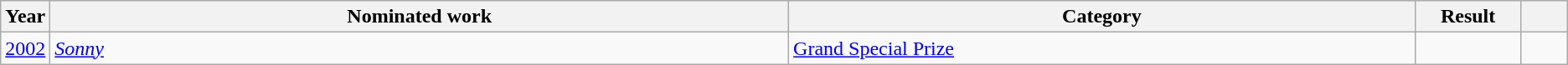<table class="wikitable sortable">
<tr>
<th scope="col" style="width:1em;">Year</th>
<th scope="col" style="width:39em;">Nominated work</th>
<th scope="col" style="width:33em;">Category</th>
<th scope="col" style="width:5em;">Result</th>
<th scope="col" style="width:2em;" class="unsortable"></th>
</tr>
<tr>
<td><a href='#'>2002</a></td>
<td><em><a href='#'>Sonny</a></em></td>
<td><a href='#'>Grand Special Prize</a></td>
<td></td>
<td style="text-align:center;"></td>
</tr>
</table>
